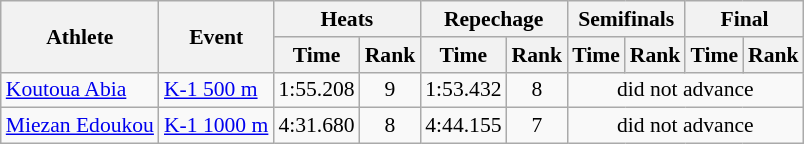<table class=wikitable style="font-size:90%">
<tr>
<th rowspan="2">Athlete</th>
<th rowspan="2">Event</th>
<th colspan="2">Heats</th>
<th colspan="2">Repechage</th>
<th colspan="2">Semifinals</th>
<th colspan="2">Final</th>
</tr>
<tr>
<th>Time</th>
<th>Rank</th>
<th>Time</th>
<th>Rank</th>
<th>Time</th>
<th>Rank</th>
<th>Time</th>
<th>Rank</th>
</tr>
<tr>
<td><a href='#'>Koutoua Abia</a></td>
<td><a href='#'>K-1 500 m</a></td>
<td align=center>1:55.208</td>
<td align=center>9</td>
<td align=center>1:53.432</td>
<td align=center>8</td>
<td align=center colspan=4>did not advance</td>
</tr>
<tr>
<td><a href='#'>Miezan Edoukou</a></td>
<td><a href='#'>K-1 1000 m</a></td>
<td align=center>4:31.680</td>
<td align=center>8</td>
<td align=center>4:44.155</td>
<td align=center>7</td>
<td align=center colspan=4>did not advance</td>
</tr>
</table>
